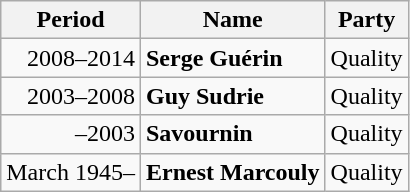<table class="wikitable">
<tr>
<th>Period</th>
<th>Name</th>
<th>Party</th>
</tr>
<tr>
<td align=right>2008–2014</td>
<td><strong>Serge Guérin</strong></td>
<td>Quality</td>
</tr>
<tr>
<td align=right>2003–2008</td>
<td><strong>Guy Sudrie</strong></td>
<td>Quality</td>
</tr>
<tr>
<td align=right>–2003</td>
<td><strong>Savournin</strong></td>
<td>Quality</td>
</tr>
<tr>
<td align=right>March 1945–</td>
<td><strong>Ernest Marcouly</strong></td>
<td>Quality</td>
</tr>
</table>
